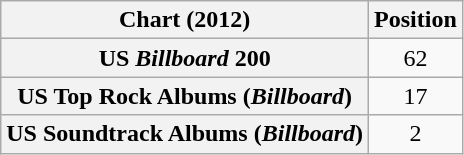<table class="wikitable sortable plainrowheaders" style="text-align:center">
<tr>
<th scope="col">Chart (2012)</th>
<th scope="col">Position</th>
</tr>
<tr>
<th scope="row">US <em>Billboard</em> 200</th>
<td>62</td>
</tr>
<tr>
<th scope="row">US Top Rock Albums (<em>Billboard</em>)</th>
<td>17</td>
</tr>
<tr>
<th scope="row">US Soundtrack Albums (<em>Billboard</em>)</th>
<td>2</td>
</tr>
</table>
